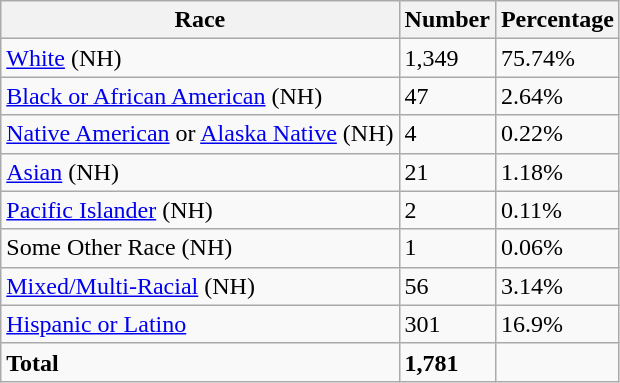<table class="wikitable">
<tr>
<th>Race</th>
<th>Number</th>
<th>Percentage</th>
</tr>
<tr>
<td><a href='#'>White</a> (NH)</td>
<td>1,349</td>
<td>75.74%</td>
</tr>
<tr>
<td><a href='#'>Black or African American</a> (NH)</td>
<td>47</td>
<td>2.64%</td>
</tr>
<tr>
<td><a href='#'>Native American</a> or <a href='#'>Alaska Native</a> (NH)</td>
<td>4</td>
<td>0.22%</td>
</tr>
<tr>
<td><a href='#'>Asian</a> (NH)</td>
<td>21</td>
<td>1.18%</td>
</tr>
<tr>
<td><a href='#'>Pacific Islander</a> (NH)</td>
<td>2</td>
<td>0.11%</td>
</tr>
<tr>
<td>Some Other Race (NH)</td>
<td>1</td>
<td>0.06%</td>
</tr>
<tr>
<td><a href='#'>Mixed/Multi-Racial</a> (NH)</td>
<td>56</td>
<td>3.14%</td>
</tr>
<tr>
<td><a href='#'>Hispanic or Latino</a></td>
<td>301</td>
<td>16.9%</td>
</tr>
<tr>
<td><strong>Total</strong></td>
<td><strong>1,781</strong></td>
<td></td>
</tr>
</table>
